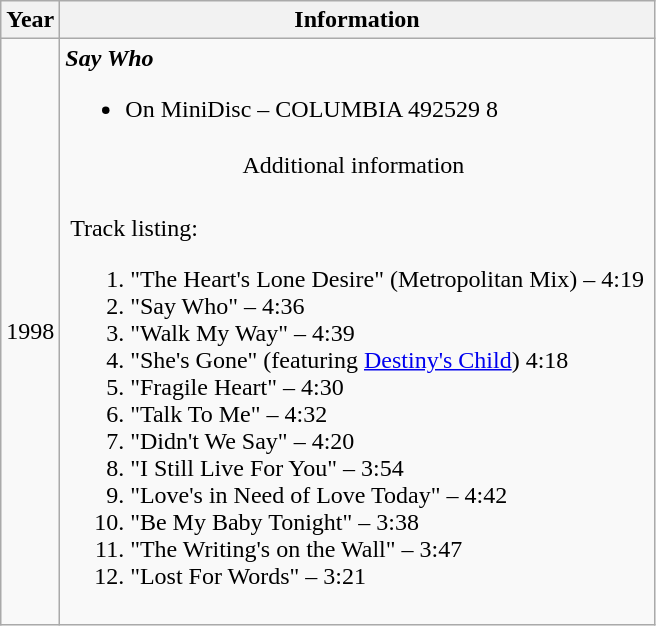<table class="wikitable">
<tr>
<th>Year</th>
<th>Information</th>
</tr>
<tr>
<td>1998</td>
<td><strong><em>Say Who</em></strong><br><ul><li>On MiniDisc – COLUMBIA 492529 8</li></ul><table class="wikitable collapsible collapsed" style="margin: 0px; padding: 0px; border: transparent none">
<tr>
<th style="background: transparent; border: transparent none; font-weight: normal">      Additional information       </th>
</tr>
<tr>
<td style="background: transparent; border: transparent none"><br>Track listing:<ol><li>"The Heart's Lone Desire" (Metropolitan Mix) – 4:19</li><li>"Say Who" – 4:36</li><li>"Walk My Way" – 4:39</li><li>"She's Gone" (featuring <a href='#'>Destiny's Child</a>) 4:18</li><li>"Fragile Heart" – 4:30</li><li>"Talk To Me" – 4:32</li><li>"Didn't We Say" – 4:20</li><li>"I Still Live For You" – 3:54</li><li>"Love's in Need of Love Today" – 4:42</li><li>"Be My Baby Tonight" – 3:38</li><li>"The Writing's on the Wall" – 3:47</li><li>"Lost For Words" – 3:21</li></ol></td>
</tr>
</table>
</td>
</tr>
</table>
